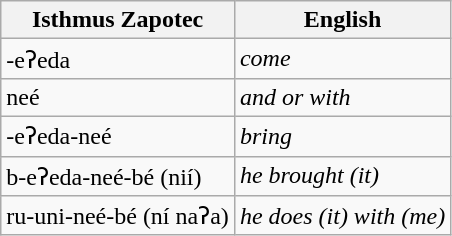<table class="wikitable">
<tr>
<th>Isthmus Zapotec</th>
<th>English</th>
</tr>
<tr>
<td>-eʔeda</td>
<td><em>come</em></td>
</tr>
<tr>
<td>neé</td>
<td><em>and or with</em></td>
</tr>
<tr>
<td>-eʔeda-neé</td>
<td><em>bring</em></td>
</tr>
<tr>
<td>b-eʔeda-neé-bé (nií)</td>
<td><em>he brought (it)</em></td>
</tr>
<tr>
<td>ru-uni-neé-bé (ní naʔa)</td>
<td><em>he does (it) with (me)</em></td>
</tr>
</table>
